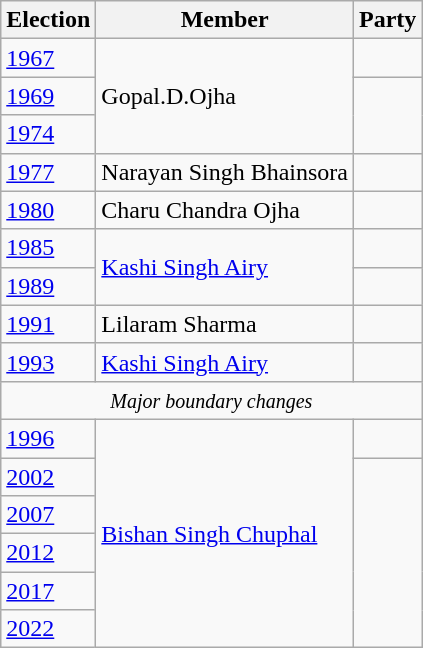<table class="wikitable sortable">
<tr>
<th>Election</th>
<th>Member</th>
<th colspan=5>Party</th>
</tr>
<tr>
<td><a href='#'>1967</a></td>
<td rowspan=3>Gopal.D.Ojha</td>
<td></td>
</tr>
<tr>
<td><a href='#'>1969</a></td>
</tr>
<tr>
<td><a href='#'>1974</a></td>
</tr>
<tr>
<td><a href='#'>1977</a></td>
<td>Narayan Singh Bhainsora</td>
<td></td>
</tr>
<tr>
<td><a href='#'>1980</a></td>
<td>Charu Chandra Ojha</td>
<td></td>
</tr>
<tr>
<td><a href='#'>1985</a></td>
<td rowspan=2><a href='#'>Kashi Singh Airy</a></td>
<td></td>
</tr>
<tr>
<td><a href='#'>1989</a></td>
</tr>
<tr>
<td><a href='#'>1991</a></td>
<td>Lilaram Sharma</td>
<td></td>
</tr>
<tr>
<td><a href='#'>1993</a></td>
<td><a href='#'>Kashi Singh Airy</a></td>
<td></td>
</tr>
<tr>
<td colspan=7 align=center><small><em>Major boundary changes</em></small></td>
</tr>
<tr>
<td><a href='#'>1996</a></td>
<td rowspan=6><a href='#'>Bishan Singh Chuphal</a></td>
<td></td>
</tr>
<tr>
<td><a href='#'>2002</a></td>
</tr>
<tr>
<td><a href='#'>2007</a></td>
</tr>
<tr>
<td><a href='#'>2012</a></td>
</tr>
<tr>
<td><a href='#'>2017</a></td>
</tr>
<tr>
<td><a href='#'>2022</a></td>
</tr>
</table>
